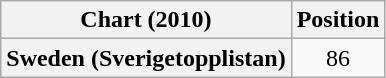<table class="wikitable sortable plainrowheaders" style="text-align:center">
<tr>
<th scope="col">Chart (2010)</th>
<th scope="col">Position</th>
</tr>
<tr>
<th scope="row">Sweden (Sverigetopplistan)</th>
<td>86</td>
</tr>
</table>
